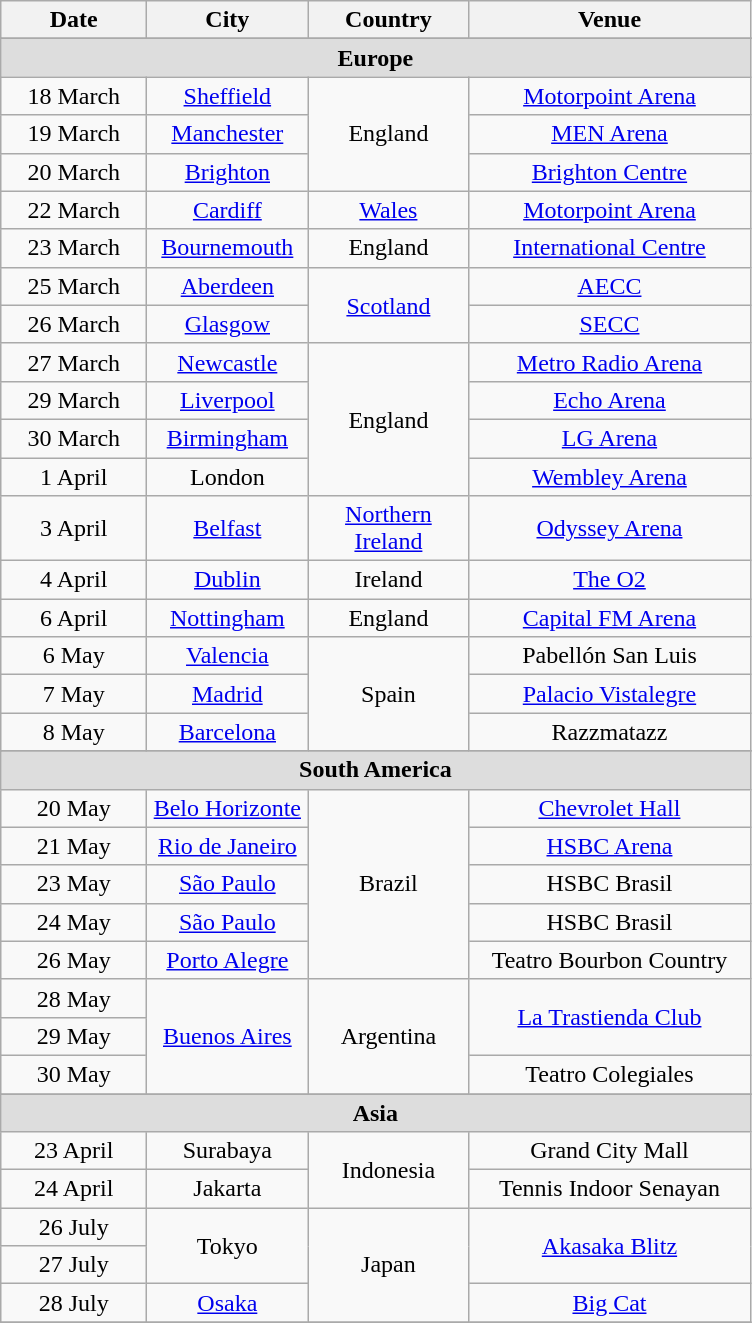<table class="wikitable" style="text-align:center;">
<tr>
<th style="width:90px;">Date</th>
<th style="width:100px;">City</th>
<th style="width:100px;">Country</th>
<th style="width:180px;">Venue</th>
</tr>
<tr>
</tr>
<tr style="background:#ddd;">
<td colspan="4" style="text-align:center;"><strong>Europe</strong></td>
</tr>
<tr>
<td>18 March</td>
<td><a href='#'>Sheffield</a></td>
<td rowspan="3">England</td>
<td><a href='#'>Motorpoint Arena</a></td>
</tr>
<tr>
<td>19 March</td>
<td><a href='#'>Manchester</a></td>
<td><a href='#'>MEN Arena</a></td>
</tr>
<tr>
<td>20 March</td>
<td><a href='#'>Brighton</a></td>
<td><a href='#'>Brighton Centre</a></td>
</tr>
<tr>
<td>22 March</td>
<td><a href='#'>Cardiff</a></td>
<td><a href='#'>Wales</a></td>
<td><a href='#'>Motorpoint Arena</a></td>
</tr>
<tr>
<td>23 March</td>
<td><a href='#'>Bournemouth</a></td>
<td>England</td>
<td><a href='#'>International Centre</a></td>
</tr>
<tr>
<td>25 March</td>
<td><a href='#'>Aberdeen</a></td>
<td rowspan="2"><a href='#'>Scotland</a></td>
<td><a href='#'>AECC</a></td>
</tr>
<tr>
<td>26 March</td>
<td><a href='#'>Glasgow</a></td>
<td><a href='#'>SECC</a></td>
</tr>
<tr>
<td>27 March</td>
<td><a href='#'>Newcastle</a></td>
<td rowspan="4">England</td>
<td><a href='#'>Metro Radio Arena</a></td>
</tr>
<tr>
<td>29 March</td>
<td><a href='#'>Liverpool</a></td>
<td><a href='#'>Echo Arena</a></td>
</tr>
<tr>
<td>30 March</td>
<td><a href='#'>Birmingham</a></td>
<td><a href='#'>LG Arena</a></td>
</tr>
<tr>
<td>1 April</td>
<td>London</td>
<td><a href='#'>Wembley Arena</a></td>
</tr>
<tr>
<td>3 April</td>
<td><a href='#'>Belfast</a></td>
<td><a href='#'>Northern Ireland</a></td>
<td><a href='#'>Odyssey Arena</a></td>
</tr>
<tr>
<td>4 April</td>
<td><a href='#'>Dublin</a></td>
<td>Ireland</td>
<td><a href='#'>The O2</a></td>
</tr>
<tr>
<td>6 April</td>
<td><a href='#'>Nottingham</a></td>
<td>England</td>
<td><a href='#'>Capital FM Arena</a></td>
</tr>
<tr>
<td>6 May</td>
<td><a href='#'>Valencia</a></td>
<td rowspan="3">Spain</td>
<td>Pabellón San Luis</td>
</tr>
<tr>
<td>7 May</td>
<td><a href='#'>Madrid</a></td>
<td><a href='#'>Palacio Vistalegre</a></td>
</tr>
<tr>
<td>8 May</td>
<td><a href='#'>Barcelona</a></td>
<td>Razzmatazz</td>
</tr>
<tr>
</tr>
<tr style="background:#ddd;">
<td colspan="4" style="text-align:center;"><strong>South America</strong></td>
</tr>
<tr>
<td>20 May</td>
<td><a href='#'>Belo Horizonte</a></td>
<td rowspan="5">Brazil</td>
<td><a href='#'>Chevrolet Hall</a></td>
</tr>
<tr>
<td>21 May</td>
<td><a href='#'>Rio de Janeiro</a></td>
<td><a href='#'>HSBC Arena</a></td>
</tr>
<tr>
<td>23 May</td>
<td><a href='#'>São Paulo</a></td>
<td>HSBC Brasil</td>
</tr>
<tr>
<td>24 May</td>
<td><a href='#'>São Paulo</a></td>
<td>HSBC Brasil</td>
</tr>
<tr>
<td>26 May</td>
<td><a href='#'>Porto Alegre</a></td>
<td>Teatro Bourbon Country</td>
</tr>
<tr>
<td>28 May</td>
<td rowspan="3"><a href='#'>Buenos Aires</a></td>
<td rowspan="3">Argentina</td>
<td rowspan="2"><a href='#'>La Trastienda Club</a></td>
</tr>
<tr>
<td>29 May</td>
</tr>
<tr>
<td>30 May</td>
<td>Teatro Colegiales</td>
</tr>
<tr>
</tr>
<tr style="background:#ddd;">
<td colspan="4" style="text-align:center;"><strong>Asia</strong></td>
</tr>
<tr>
<td>23 April</td>
<td>Surabaya</td>
<td rowspan="2">Indonesia</td>
<td>Grand City Mall</td>
</tr>
<tr>
<td>24 April</td>
<td>Jakarta</td>
<td>Tennis Indoor Senayan</td>
</tr>
<tr>
<td>26 July</td>
<td rowspan="2">Tokyo</td>
<td rowspan="3">Japan</td>
<td rowspan="2"><a href='#'>Akasaka Blitz</a></td>
</tr>
<tr>
<td>27 July</td>
</tr>
<tr>
<td>28 July</td>
<td><a href='#'>Osaka</a></td>
<td><a href='#'>Big Cat</a></td>
</tr>
<tr>
</tr>
</table>
